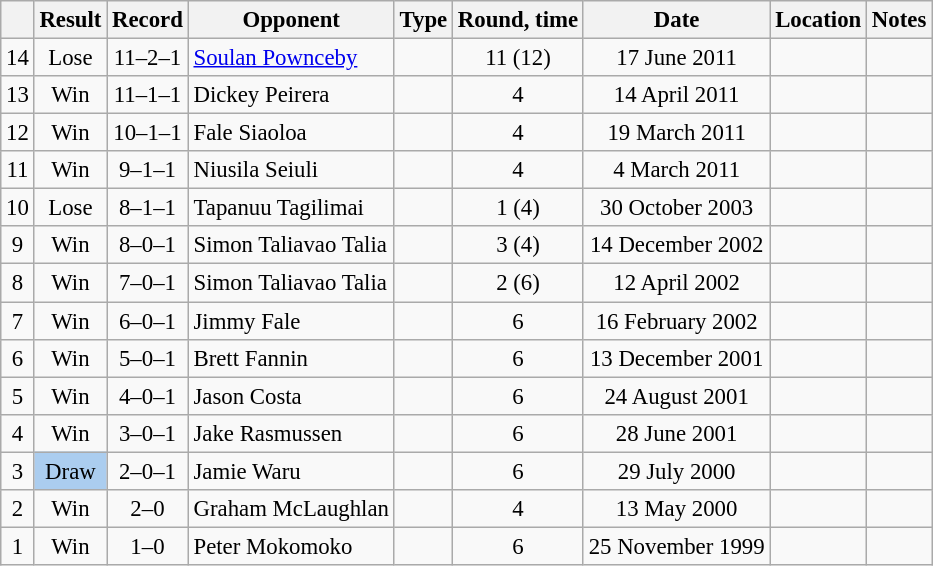<table class="wikitable" style="text-align:center; font-size:95%">
<tr>
<th></th>
<th>Result</th>
<th>Record</th>
<th>Opponent</th>
<th>Type</th>
<th>Round, time</th>
<th>Date</th>
<th>Location</th>
<th>Notes</th>
</tr>
<tr>
<td>14</td>
<td>Lose</td>
<td>11–2–1</td>
<td style="text-align:left;"> <a href='#'>Soulan Pownceby</a></td>
<td></td>
<td>11 (12) </td>
<td>17 June 2011</td>
<td style="text-align:left;"> </td>
<td style="text-align:left;"></td>
</tr>
<tr>
<td>13</td>
<td>Win</td>
<td>11–1–1</td>
<td style="text-align:left;"> Dickey Peirera</td>
<td></td>
<td>4</td>
<td>14 April 2011</td>
<td style="text-align:left;"> </td>
<td></td>
</tr>
<tr>
<td>12</td>
<td>Win</td>
<td>10–1–1</td>
<td style="text-align:left;"> Fale Siaoloa</td>
<td></td>
<td>4</td>
<td>19 March 2011</td>
<td style="text-align:left;"> </td>
<td></td>
</tr>
<tr>
<td>11</td>
<td>Win</td>
<td>9–1–1</td>
<td style="text-align:left;"> Niusila Seiuli</td>
<td></td>
<td>4</td>
<td>4 March 2011</td>
<td style="text-align:left;"> </td>
<td></td>
</tr>
<tr>
<td>10</td>
<td>Lose</td>
<td>8–1–1</td>
<td style="text-align:left;"> Tapanuu Tagilimai</td>
<td></td>
<td>1 (4)</td>
<td>30 October 2003</td>
<td style="text-align:left;"> </td>
<td></td>
</tr>
<tr>
<td>9</td>
<td>Win</td>
<td>8–0–1</td>
<td style="text-align:left;"> Simon Taliavao Talia</td>
<td></td>
<td>3 (4)</td>
<td>14 December 2002</td>
<td style="text-align:left;"> </td>
<td></td>
</tr>
<tr>
<td>8</td>
<td>Win</td>
<td>7–0–1</td>
<td style="text-align:left;"> Simon Taliavao Talia</td>
<td></td>
<td>2 (6)</td>
<td>12 April 2002</td>
<td style="text-align:left;"> </td>
<td></td>
</tr>
<tr>
<td>7</td>
<td>Win</td>
<td>6–0–1</td>
<td style="text-align:left;"> Jimmy Fale</td>
<td></td>
<td>6</td>
<td>16 February 2002</td>
<td style="text-align:left;"> </td>
<td></td>
</tr>
<tr>
<td>6</td>
<td>Win</td>
<td>5–0–1</td>
<td style="text-align:left;"> Brett Fannin</td>
<td></td>
<td>6</td>
<td>13 December 2001</td>
<td style="text-align:left;"> </td>
<td></td>
</tr>
<tr>
<td>5</td>
<td>Win</td>
<td>4–0–1</td>
<td style="text-align:left;"> Jason Costa</td>
<td></td>
<td>6</td>
<td>24 August 2001</td>
<td style="text-align:left;"> </td>
<td></td>
</tr>
<tr>
<td>4</td>
<td>Win</td>
<td>3–0–1</td>
<td style="text-align:left;"> Jake Rasmussen</td>
<td></td>
<td>6</td>
<td>28 June 2001</td>
<td style="text-align:left;"> </td>
<td></td>
</tr>
<tr>
<td>3</td>
<td style="background:#abcdef;">Draw</td>
<td>2–0–1</td>
<td style="text-align:left;"> Jamie Waru</td>
<td></td>
<td>6</td>
<td>29 July 2000</td>
<td style="text-align:left;"> </td>
<td></td>
</tr>
<tr>
<td>2</td>
<td>Win</td>
<td>2–0</td>
<td style="text-align:left;"> Graham McLaughlan</td>
<td></td>
<td>4</td>
<td>13 May 2000</td>
<td style="text-align:left;"> </td>
<td></td>
</tr>
<tr>
<td>1</td>
<td>Win</td>
<td>1–0</td>
<td style="text-align:left;"> Peter Mokomoko</td>
<td></td>
<td>6</td>
<td>25 November 1999</td>
<td style="text-align:left;"> </td>
<td style="text-align:left;"></td>
</tr>
</table>
